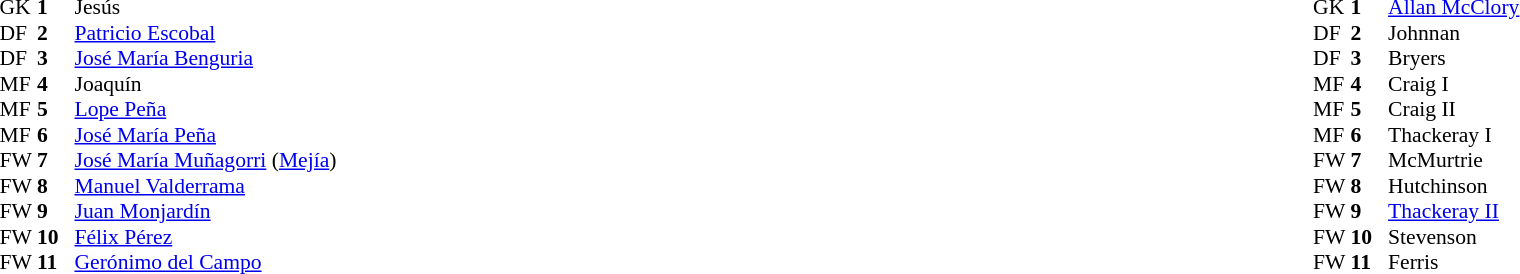<table width="100%">
<tr>
<td valign="top" width="50%"><br><table style="font-size: 90%" cellspacing="0" cellpadding="0">
<tr>
<td colspan="4"></td>
</tr>
<tr>
<th width=25></th>
<th width=25></th>
</tr>
<tr>
<td>GK</td>
<td><strong>1</strong></td>
<td> Jesús</td>
</tr>
<tr>
<td>DF</td>
<td><strong>2</strong></td>
<td> <a href='#'>Patricio Escobal</a></td>
</tr>
<tr>
<td>DF</td>
<td><strong>3</strong></td>
<td> <a href='#'>José María Benguria</a></td>
</tr>
<tr>
<td>MF</td>
<td><strong>4</strong></td>
<td> Joaquín</td>
</tr>
<tr>
<td>MF</td>
<td><strong>5</strong></td>
<td> <a href='#'>Lope Peña</a></td>
</tr>
<tr>
<td>MF</td>
<td><strong>6</strong></td>
<td> <a href='#'>José María Peña</a></td>
</tr>
<tr>
<td>FW</td>
<td><strong>7</strong></td>
<td> <a href='#'>José María Muñagorri</a> (<a href='#'>Mejía</a>)</td>
</tr>
<tr>
<td>FW</td>
<td><strong>8</strong></td>
<td> <a href='#'>Manuel Valderrama</a></td>
</tr>
<tr>
<td>FW</td>
<td><strong>9</strong></td>
<td> <a href='#'>Juan Monjardín</a></td>
</tr>
<tr>
<td>FW</td>
<td><strong>10</strong></td>
<td> <a href='#'>Félix Pérez</a></td>
</tr>
<tr>
<td>FW</td>
<td><strong>11</strong></td>
<td> <a href='#'>Gerónimo del Campo</a></td>
</tr>
</table>
</td>
<td valign="top" width="50%"><br><table style="font-size: 90%" cellspacing="0" cellpadding="0" align=center>
<tr>
<td colspan="4"></td>
</tr>
<tr>
<th width=25></th>
<th width=25></th>
</tr>
<tr>
<td>GK</td>
<td><strong>1</strong></td>
<td> <a href='#'>Allan McClory</a></td>
</tr>
<tr>
<td>DF</td>
<td><strong>2</strong></td>
<td> Johnnan</td>
</tr>
<tr>
<td>DF</td>
<td><strong>3</strong></td>
<td> Bryers</td>
</tr>
<tr>
<td>MF</td>
<td><strong>4</strong></td>
<td> Craig I</td>
</tr>
<tr>
<td>MF</td>
<td><strong>5</strong></td>
<td> Craig II</td>
</tr>
<tr>
<td>MF</td>
<td><strong>6</strong></td>
<td> Thackeray I</td>
</tr>
<tr>
<td>FW</td>
<td><strong>7</strong></td>
<td> McMurtrie</td>
</tr>
<tr>
<td>FW</td>
<td><strong>8</strong></td>
<td> Hutchinson</td>
</tr>
<tr>
<td>FW</td>
<td><strong>9</strong></td>
<td> <a href='#'>Thackeray II</a></td>
</tr>
<tr>
<td>FW</td>
<td><strong>10</strong></td>
<td> Stevenson</td>
</tr>
<tr>
<td>FW</td>
<td><strong>11</strong></td>
<td> Ferris</td>
</tr>
</table>
</td>
</tr>
</table>
